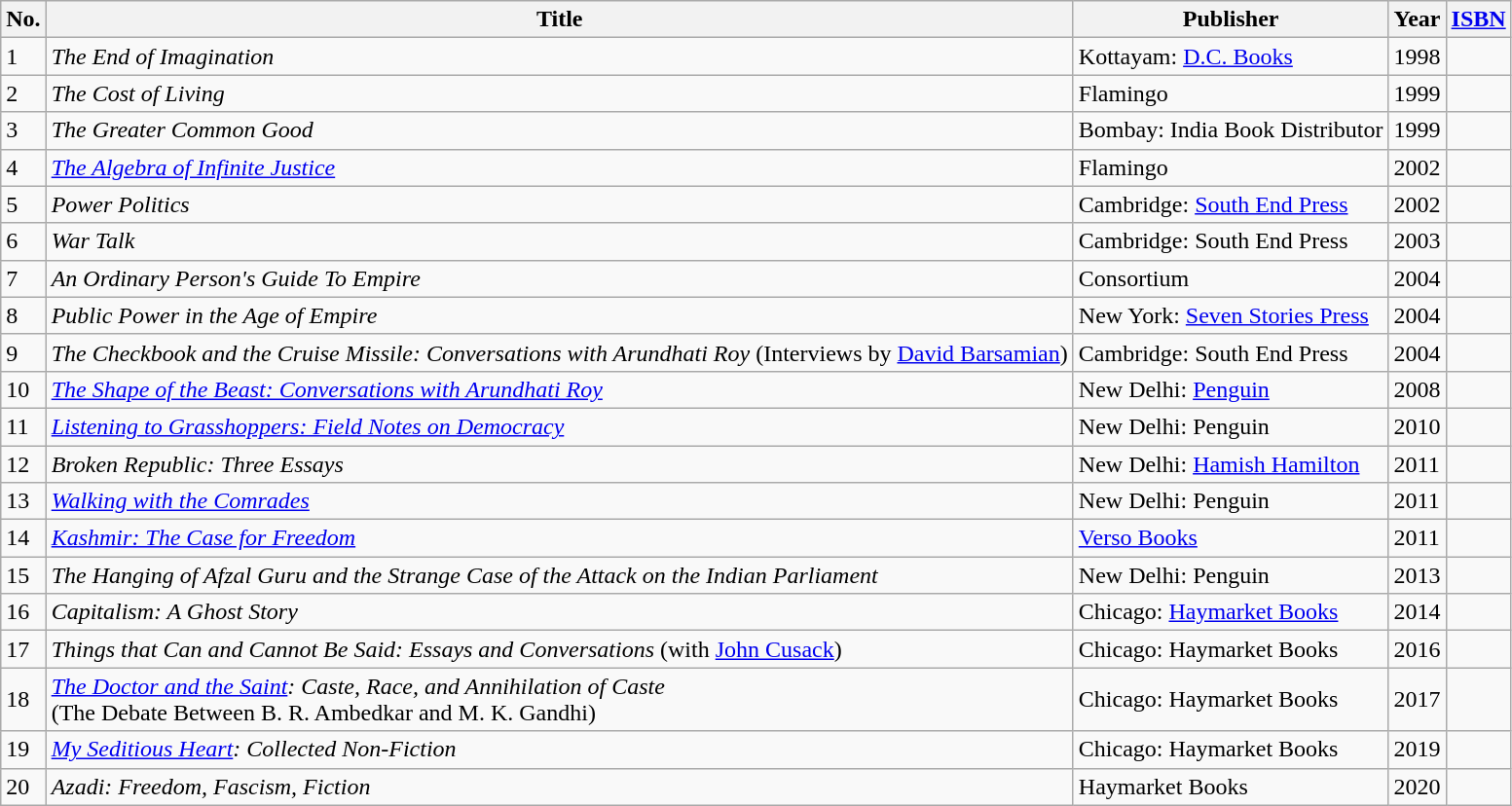<table class="wikitable">
<tr>
<th>No.</th>
<th>Title</th>
<th>Publisher</th>
<th>Year</th>
<th><a href='#'>ISBN</a></th>
</tr>
<tr>
<td>1</td>
<td><em>The End of Imagination</em></td>
<td>Kottayam: <a href='#'>D.C. Books</a></td>
<td>1998</td>
<td></td>
</tr>
<tr>
<td>2</td>
<td><em>The Cost of Living</em></td>
<td>Flamingo</td>
<td>1999</td>
<td></td>
</tr>
<tr>
<td>3</td>
<td><em>The Greater Common Good</em></td>
<td>Bombay: India Book Distributor</td>
<td>1999</td>
<td></td>
</tr>
<tr>
<td>4</td>
<td><em><a href='#'>The Algebra of Infinite Justice</a></em></td>
<td>Flamingo</td>
<td>2002</td>
<td></td>
</tr>
<tr>
<td>5</td>
<td><em>Power Politics</em></td>
<td>Cambridge: <a href='#'>South End Press</a></td>
<td>2002</td>
<td></td>
</tr>
<tr>
<td>6</td>
<td><em>War Talk</em></td>
<td>Cambridge: South End Press</td>
<td>2003</td>
<td></td>
</tr>
<tr>
<td>7</td>
<td><em>An Ordinary Person's Guide To Empire</em></td>
<td>Consortium</td>
<td>2004</td>
<td></td>
</tr>
<tr>
<td>8</td>
<td><em>Public Power in the Age of Empire</em></td>
<td>New York: <a href='#'>Seven Stories Press</a></td>
<td>2004</td>
<td></td>
</tr>
<tr>
<td>9</td>
<td><em>The Checkbook and the Cruise Missile: Conversations with Arundhati Roy</em> (Interviews by <a href='#'>David Barsamian</a>)</td>
<td>Cambridge: South End Press</td>
<td>2004</td>
<td></td>
</tr>
<tr>
<td>10</td>
<td><em><a href='#'>The Shape of the Beast: Conversations with Arundhati Roy</a></em></td>
<td>New Delhi: <a href='#'>Penguin</a></td>
<td>2008</td>
<td></td>
</tr>
<tr>
<td>11</td>
<td><em><a href='#'>Listening to Grasshoppers: Field Notes on Democracy</a></em></td>
<td>New Delhi: Penguin</td>
<td>2010</td>
<td></td>
</tr>
<tr>
<td>12</td>
<td><em>Broken Republic: Three Essays</em></td>
<td>New Delhi: <a href='#'>Hamish Hamilton</a></td>
<td>2011</td>
<td></td>
</tr>
<tr>
<td>13</td>
<td><em><a href='#'>Walking with the Comrades</a></em></td>
<td>New Delhi: Penguin</td>
<td>2011</td>
<td></td>
</tr>
<tr>
<td>14</td>
<td><em><a href='#'>Kashmir: The Case for Freedom</a></em></td>
<td><a href='#'>Verso Books</a></td>
<td>2011</td>
<td></td>
</tr>
<tr>
<td>15</td>
<td><em>The Hanging of Afzal Guru and the Strange Case of the Attack on the Indian Parliament</em></td>
<td>New Delhi: Penguin</td>
<td>2013</td>
<td></td>
</tr>
<tr>
<td>16</td>
<td><em>Capitalism: A Ghost Story</em></td>
<td>Chicago: <a href='#'>Haymarket Books</a></td>
<td>2014</td>
<td></td>
</tr>
<tr>
<td>17</td>
<td><em>Things that Can and Cannot Be Said: Essays and Conversations</em> (with <a href='#'>John Cusack</a>)</td>
<td>Chicago: Haymarket Books</td>
<td>2016</td>
<td></td>
</tr>
<tr>
<td>18</td>
<td><em><a href='#'>The Doctor and the Saint</a>: Caste, Race, and Annihilation of Caste</em><br>(The Debate Between B. R. Ambedkar and M. K. Gandhi)</td>
<td>Chicago: Haymarket Books</td>
<td>2017</td>
<td></td>
</tr>
<tr>
<td>19</td>
<td><em><a href='#'>My Seditious Heart</a>: Collected Non-Fiction</em></td>
<td>Chicago: Haymarket Books</td>
<td>2019</td>
<td></td>
</tr>
<tr>
<td>20</td>
<td><em>Azadi: Freedom, Fascism, Fiction</em></td>
<td>Haymarket Books</td>
<td>2020</td>
<td></td>
</tr>
</table>
